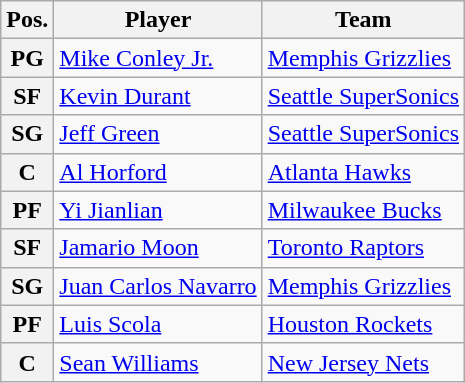<table class="wikitable">
<tr>
<th>Pos.</th>
<th>Player</th>
<th>Team</th>
</tr>
<tr>
<th>PG</th>
<td><a href='#'>Mike Conley Jr.</a></td>
<td><a href='#'>Memphis Grizzlies</a></td>
</tr>
<tr>
<th>SF</th>
<td><a href='#'>Kevin Durant</a></td>
<td><a href='#'>Seattle SuperSonics</a></td>
</tr>
<tr>
<th>SG</th>
<td><a href='#'>Jeff Green</a></td>
<td><a href='#'>Seattle SuperSonics</a></td>
</tr>
<tr>
<th>C</th>
<td><a href='#'>Al Horford</a></td>
<td><a href='#'>Atlanta Hawks</a></td>
</tr>
<tr>
<th>PF</th>
<td><a href='#'>Yi Jianlian</a></td>
<td><a href='#'>Milwaukee Bucks</a></td>
</tr>
<tr>
<th>SF</th>
<td><a href='#'>Jamario Moon</a></td>
<td><a href='#'>Toronto Raptors</a></td>
</tr>
<tr>
<th>SG</th>
<td><a href='#'>Juan Carlos Navarro</a></td>
<td><a href='#'>Memphis Grizzlies</a></td>
</tr>
<tr>
<th>PF</th>
<td><a href='#'>Luis Scola</a></td>
<td><a href='#'>Houston Rockets</a></td>
</tr>
<tr>
<th>C</th>
<td><a href='#'>Sean Williams</a></td>
<td><a href='#'>New Jersey Nets</a></td>
</tr>
</table>
